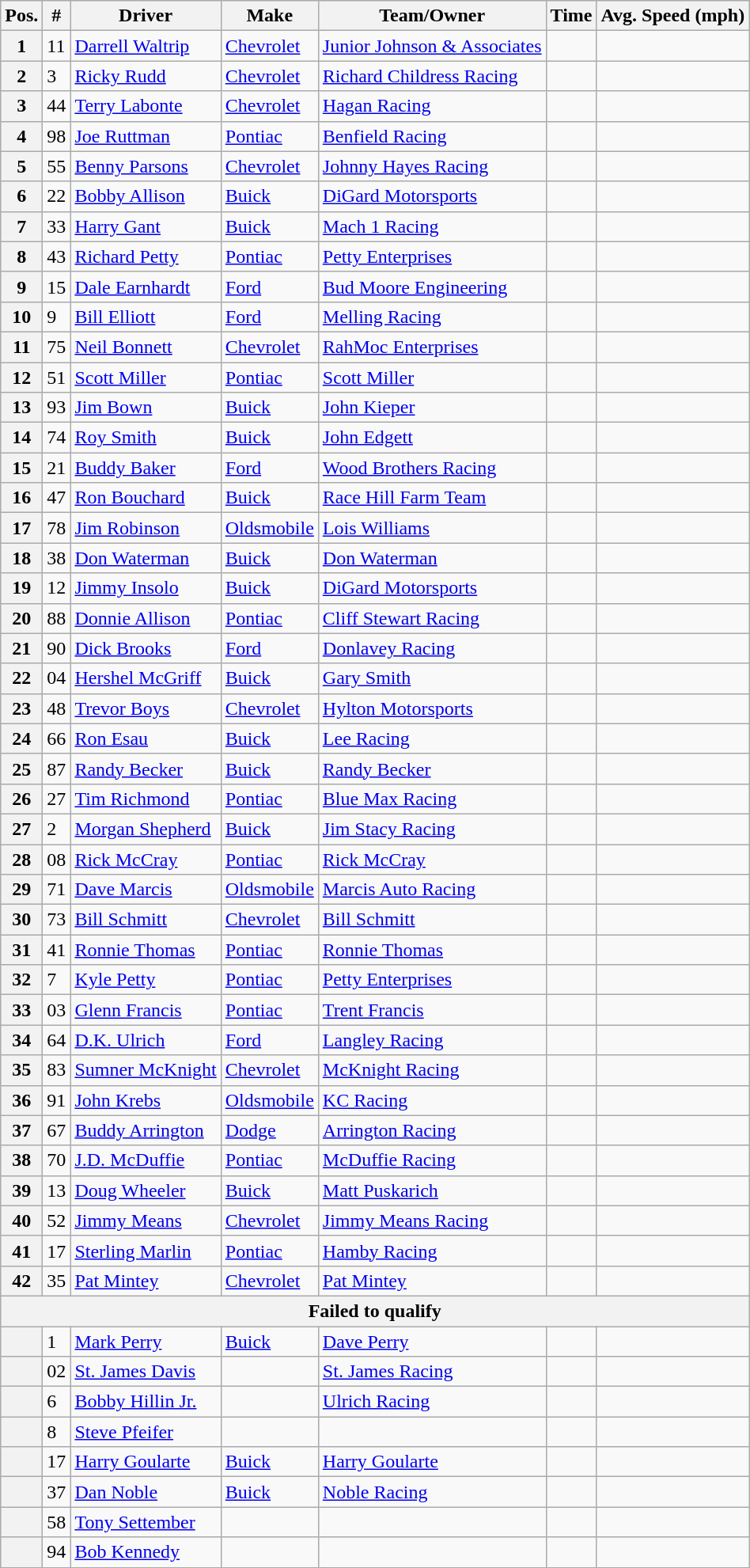<table class="wikitable">
<tr>
<th>Pos.</th>
<th>#</th>
<th>Driver</th>
<th>Make</th>
<th>Team/Owner</th>
<th>Time</th>
<th>Avg. Speed (mph)</th>
</tr>
<tr>
<th>1</th>
<td>11</td>
<td><a href='#'>Darrell Waltrip</a></td>
<td><a href='#'>Chevrolet</a></td>
<td><a href='#'>Junior Johnson & Associates</a></td>
<td></td>
<td></td>
</tr>
<tr>
<th>2</th>
<td>3</td>
<td><a href='#'>Ricky Rudd</a></td>
<td><a href='#'>Chevrolet</a></td>
<td><a href='#'>Richard Childress Racing</a></td>
<td></td>
<td></td>
</tr>
<tr>
<th>3</th>
<td>44</td>
<td><a href='#'>Terry Labonte</a></td>
<td><a href='#'>Chevrolet</a></td>
<td><a href='#'>Hagan Racing</a></td>
<td></td>
<td></td>
</tr>
<tr>
<th>4</th>
<td>98</td>
<td><a href='#'>Joe Ruttman</a></td>
<td><a href='#'>Pontiac</a></td>
<td><a href='#'>Benfield Racing</a></td>
<td></td>
<td></td>
</tr>
<tr>
<th>5</th>
<td>55</td>
<td><a href='#'>Benny Parsons</a></td>
<td><a href='#'>Chevrolet</a></td>
<td><a href='#'>Johnny Hayes Racing</a></td>
<td></td>
<td></td>
</tr>
<tr>
<th>6</th>
<td>22</td>
<td><a href='#'>Bobby Allison</a></td>
<td><a href='#'>Buick</a></td>
<td><a href='#'>DiGard Motorsports</a></td>
<td></td>
<td></td>
</tr>
<tr>
<th>7</th>
<td>33</td>
<td><a href='#'>Harry Gant</a></td>
<td><a href='#'>Buick</a></td>
<td><a href='#'>Mach 1 Racing</a></td>
<td></td>
<td></td>
</tr>
<tr>
<th>8</th>
<td>43</td>
<td><a href='#'>Richard Petty</a></td>
<td><a href='#'>Pontiac</a></td>
<td><a href='#'>Petty Enterprises</a></td>
<td></td>
<td></td>
</tr>
<tr>
<th>9</th>
<td>15</td>
<td><a href='#'>Dale Earnhardt</a></td>
<td><a href='#'>Ford</a></td>
<td><a href='#'>Bud Moore Engineering</a></td>
<td></td>
<td></td>
</tr>
<tr>
<th>10</th>
<td>9</td>
<td><a href='#'>Bill Elliott</a></td>
<td><a href='#'>Ford</a></td>
<td><a href='#'>Melling Racing</a></td>
<td></td>
<td></td>
</tr>
<tr>
<th>11</th>
<td>75</td>
<td><a href='#'>Neil Bonnett</a></td>
<td><a href='#'>Chevrolet</a></td>
<td><a href='#'>RahMoc Enterprises</a></td>
<td></td>
<td></td>
</tr>
<tr>
<th>12</th>
<td>51</td>
<td><a href='#'>Scott Miller</a></td>
<td><a href='#'>Pontiac</a></td>
<td><a href='#'>Scott Miller</a></td>
<td></td>
<td></td>
</tr>
<tr>
<th>13</th>
<td>93</td>
<td><a href='#'>Jim Bown</a></td>
<td><a href='#'>Buick</a></td>
<td><a href='#'>John Kieper</a></td>
<td></td>
<td></td>
</tr>
<tr>
<th>14</th>
<td>74</td>
<td><a href='#'>Roy Smith</a></td>
<td><a href='#'>Buick</a></td>
<td><a href='#'>John Edgett</a></td>
<td></td>
<td></td>
</tr>
<tr>
<th>15</th>
<td>21</td>
<td><a href='#'>Buddy Baker</a></td>
<td><a href='#'>Ford</a></td>
<td><a href='#'>Wood Brothers Racing</a></td>
<td></td>
<td></td>
</tr>
<tr>
<th>16</th>
<td>47</td>
<td><a href='#'>Ron Bouchard</a></td>
<td><a href='#'>Buick</a></td>
<td><a href='#'>Race Hill Farm Team</a></td>
<td></td>
<td></td>
</tr>
<tr>
<th>17</th>
<td>78</td>
<td><a href='#'>Jim Robinson</a></td>
<td><a href='#'>Oldsmobile</a></td>
<td><a href='#'>Lois Williams</a></td>
<td></td>
<td></td>
</tr>
<tr>
<th>18</th>
<td>38</td>
<td><a href='#'>Don Waterman</a></td>
<td><a href='#'>Buick</a></td>
<td><a href='#'>Don Waterman</a></td>
<td></td>
<td></td>
</tr>
<tr>
<th>19</th>
<td>12</td>
<td><a href='#'>Jimmy Insolo</a></td>
<td><a href='#'>Buick</a></td>
<td><a href='#'>DiGard Motorsports</a></td>
<td></td>
<td></td>
</tr>
<tr>
<th>20</th>
<td>88</td>
<td><a href='#'>Donnie Allison</a></td>
<td><a href='#'>Pontiac</a></td>
<td><a href='#'>Cliff Stewart Racing</a></td>
<td></td>
<td></td>
</tr>
<tr>
<th>21</th>
<td>90</td>
<td><a href='#'>Dick Brooks</a></td>
<td><a href='#'>Ford</a></td>
<td><a href='#'>Donlavey Racing</a></td>
<td></td>
<td></td>
</tr>
<tr>
<th>22</th>
<td>04</td>
<td><a href='#'>Hershel McGriff</a></td>
<td><a href='#'>Buick</a></td>
<td><a href='#'>Gary Smith</a></td>
<td></td>
<td></td>
</tr>
<tr>
<th>23</th>
<td>48</td>
<td><a href='#'>Trevor Boys</a></td>
<td><a href='#'>Chevrolet</a></td>
<td><a href='#'>Hylton Motorsports</a></td>
<td></td>
<td></td>
</tr>
<tr>
<th>24</th>
<td>66</td>
<td><a href='#'>Ron Esau</a></td>
<td><a href='#'>Buick</a></td>
<td><a href='#'>Lee Racing</a></td>
<td></td>
<td></td>
</tr>
<tr>
<th>25</th>
<td>87</td>
<td><a href='#'>Randy Becker</a></td>
<td><a href='#'>Buick</a></td>
<td><a href='#'>Randy Becker</a></td>
<td></td>
<td></td>
</tr>
<tr>
<th>26</th>
<td>27</td>
<td><a href='#'>Tim Richmond</a></td>
<td><a href='#'>Pontiac</a></td>
<td><a href='#'>Blue Max Racing</a></td>
<td></td>
<td></td>
</tr>
<tr>
<th>27</th>
<td>2</td>
<td><a href='#'>Morgan Shepherd</a></td>
<td><a href='#'>Buick</a></td>
<td><a href='#'>Jim Stacy Racing</a></td>
<td></td>
<td></td>
</tr>
<tr>
<th>28</th>
<td>08</td>
<td><a href='#'>Rick McCray</a></td>
<td><a href='#'>Pontiac</a></td>
<td><a href='#'>Rick McCray</a></td>
<td></td>
<td></td>
</tr>
<tr>
<th>29</th>
<td>71</td>
<td><a href='#'>Dave Marcis</a></td>
<td><a href='#'>Oldsmobile</a></td>
<td><a href='#'>Marcis Auto Racing</a></td>
<td></td>
<td></td>
</tr>
<tr>
<th>30</th>
<td>73</td>
<td><a href='#'>Bill Schmitt</a></td>
<td><a href='#'>Chevrolet</a></td>
<td><a href='#'>Bill Schmitt</a></td>
<td></td>
<td></td>
</tr>
<tr>
<th>31</th>
<td>41</td>
<td><a href='#'>Ronnie Thomas</a></td>
<td><a href='#'>Pontiac</a></td>
<td><a href='#'>Ronnie Thomas</a></td>
<td></td>
<td></td>
</tr>
<tr>
<th>32</th>
<td>7</td>
<td><a href='#'>Kyle Petty</a></td>
<td><a href='#'>Pontiac</a></td>
<td><a href='#'>Petty Enterprises</a></td>
<td></td>
<td></td>
</tr>
<tr>
<th>33</th>
<td>03</td>
<td><a href='#'>Glenn Francis</a></td>
<td><a href='#'>Pontiac</a></td>
<td><a href='#'>Trent Francis</a></td>
<td></td>
<td></td>
</tr>
<tr>
<th>34</th>
<td>64</td>
<td><a href='#'>D.K. Ulrich</a></td>
<td><a href='#'>Ford</a></td>
<td><a href='#'>Langley Racing</a></td>
<td></td>
<td></td>
</tr>
<tr>
<th>35</th>
<td>83</td>
<td><a href='#'>Sumner McKnight</a></td>
<td><a href='#'>Chevrolet</a></td>
<td><a href='#'>McKnight Racing</a></td>
<td></td>
<td></td>
</tr>
<tr>
<th>36</th>
<td>91</td>
<td><a href='#'>John Krebs</a></td>
<td><a href='#'>Oldsmobile</a></td>
<td><a href='#'>KC Racing</a></td>
<td></td>
<td></td>
</tr>
<tr>
<th>37</th>
<td>67</td>
<td><a href='#'>Buddy Arrington</a></td>
<td><a href='#'>Dodge</a></td>
<td><a href='#'>Arrington Racing</a></td>
<td></td>
<td></td>
</tr>
<tr>
<th>38</th>
<td>70</td>
<td><a href='#'>J.D. McDuffie</a></td>
<td><a href='#'>Pontiac</a></td>
<td><a href='#'>McDuffie Racing</a></td>
<td></td>
<td></td>
</tr>
<tr>
<th>39</th>
<td>13</td>
<td><a href='#'>Doug Wheeler</a></td>
<td><a href='#'>Buick</a></td>
<td><a href='#'>Matt Puskarich</a></td>
<td></td>
<td></td>
</tr>
<tr>
<th>40</th>
<td>52</td>
<td><a href='#'>Jimmy Means</a></td>
<td><a href='#'>Chevrolet</a></td>
<td><a href='#'>Jimmy Means Racing</a></td>
<td></td>
<td></td>
</tr>
<tr>
<th>41</th>
<td>17</td>
<td><a href='#'>Sterling Marlin</a></td>
<td><a href='#'>Pontiac</a></td>
<td><a href='#'>Hamby Racing</a></td>
<td></td>
<td></td>
</tr>
<tr>
<th>42</th>
<td>35</td>
<td><a href='#'>Pat Mintey</a></td>
<td><a href='#'>Chevrolet</a></td>
<td><a href='#'>Pat Mintey</a></td>
<td></td>
<td></td>
</tr>
<tr>
<th colspan="7">Failed to qualify</th>
</tr>
<tr>
<th></th>
<td>1</td>
<td><a href='#'>Mark Perry</a></td>
<td><a href='#'>Buick</a></td>
<td><a href='#'>Dave Perry</a></td>
<td></td>
<td></td>
</tr>
<tr>
<th></th>
<td>02</td>
<td><a href='#'>St. James Davis</a></td>
<td></td>
<td><a href='#'>St. James Racing</a></td>
<td></td>
<td></td>
</tr>
<tr>
<th></th>
<td>6</td>
<td><a href='#'>Bobby Hillin Jr.</a></td>
<td></td>
<td><a href='#'>Ulrich Racing</a></td>
<td></td>
<td></td>
</tr>
<tr>
<th></th>
<td>8</td>
<td><a href='#'>Steve Pfeifer</a></td>
<td></td>
<td></td>
<td></td>
<td></td>
</tr>
<tr>
<th></th>
<td>17</td>
<td><a href='#'>Harry Goularte</a></td>
<td><a href='#'>Buick</a></td>
<td><a href='#'>Harry Goularte</a></td>
<td></td>
<td></td>
</tr>
<tr>
<th></th>
<td>37</td>
<td><a href='#'>Dan Noble</a></td>
<td><a href='#'>Buick</a></td>
<td><a href='#'>Noble Racing</a></td>
<td></td>
<td></td>
</tr>
<tr>
<th></th>
<td>58</td>
<td><a href='#'>Tony Settember</a></td>
<td></td>
<td></td>
<td></td>
<td></td>
</tr>
<tr>
<th></th>
<td>94</td>
<td><a href='#'>Bob Kennedy</a></td>
<td></td>
<td></td>
<td></td>
<td></td>
</tr>
</table>
